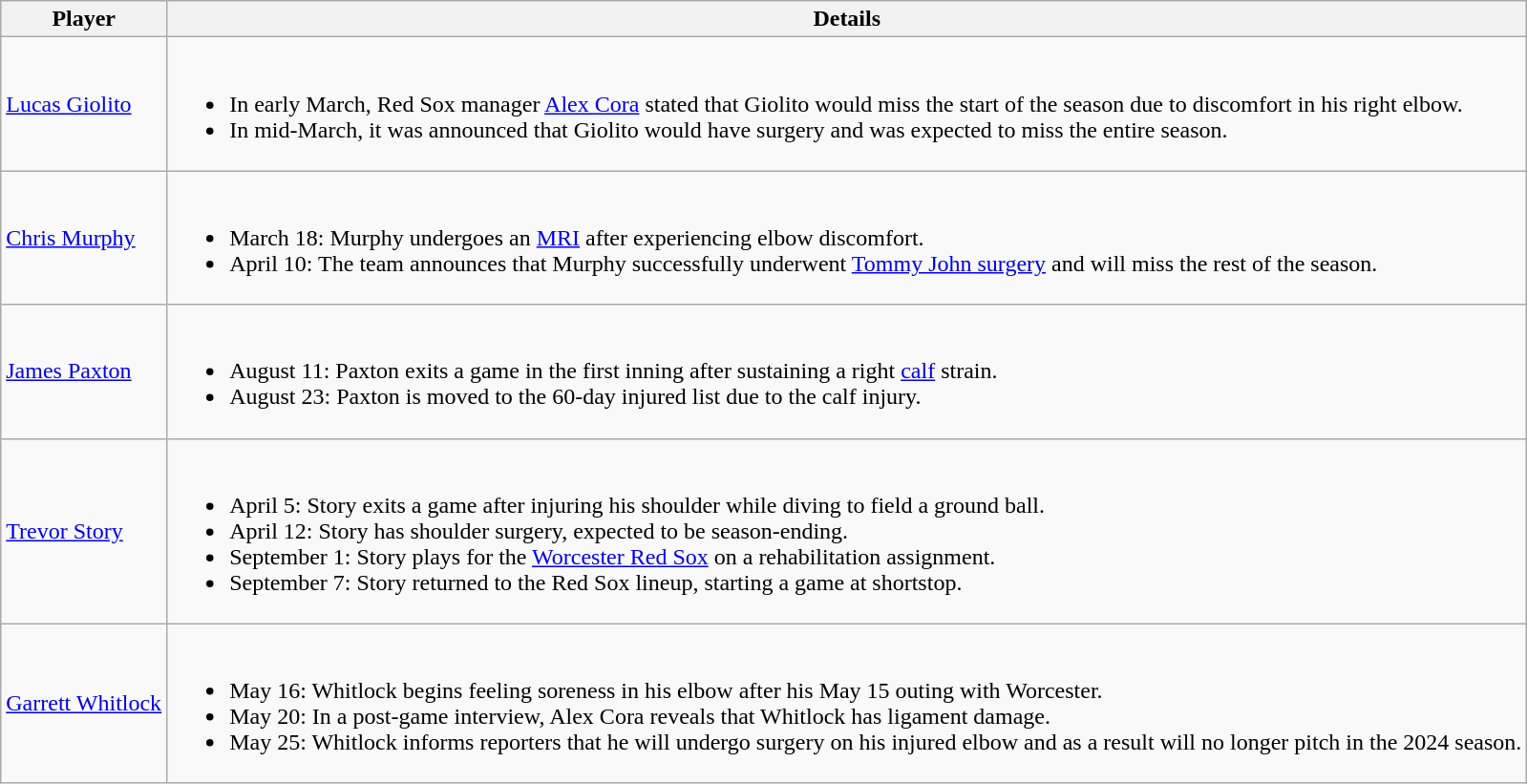<table class="wikitable">
<tr>
<th>Player</th>
<th>Details</th>
</tr>
<tr>
<td><a href='#'>Lucas Giolito</a></td>
<td><br><ul><li>In early March, Red Sox manager <a href='#'>Alex Cora</a> stated that Giolito would miss the start of the season due to discomfort in his right elbow.</li><li>In mid-March, it was announced that Giolito would have surgery and was expected to miss the entire season.</li></ul></td>
</tr>
<tr>
<td><a href='#'>Chris Murphy</a></td>
<td><br><ul><li>March 18: Murphy undergoes an <a href='#'>MRI</a> after experiencing elbow discomfort.</li><li>April 10: The team announces that Murphy successfully underwent <a href='#'>Tommy John surgery</a> and will miss the rest of the season.</li></ul></td>
</tr>
<tr>
<td><a href='#'>James Paxton</a></td>
<td><br><ul><li>August 11: Paxton exits a game in the first inning after sustaining a right <a href='#'>calf</a> strain.</li><li>August 23: Paxton is moved to the 60-day injured list due to the calf injury.</li></ul></td>
</tr>
<tr>
<td><a href='#'>Trevor Story</a></td>
<td><br><ul><li>April 5: Story exits a game after injuring his shoulder while diving to field a ground ball.</li><li>April 12: Story has shoulder surgery, expected to be season-ending.</li><li>September 1: Story plays for the <a href='#'>Worcester Red Sox</a> on a rehabilitation assignment.</li><li>September 7: Story returned to the Red Sox lineup, starting a game at shortstop.</li></ul></td>
</tr>
<tr>
<td><a href='#'>Garrett Whitlock</a></td>
<td><br><ul><li>May 16: Whitlock begins feeling soreness in his elbow after his May 15 outing with Worcester.</li><li>May 20: In a post-game interview, Alex Cora reveals that Whitlock has ligament damage.</li><li>May 25: Whitlock informs reporters that he will undergo surgery on his injured elbow and as a result will no longer pitch in the 2024 season.</li></ul></td>
</tr>
</table>
